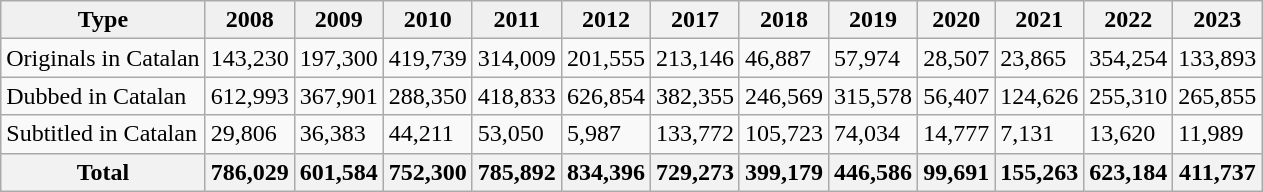<table class="wikitable">
<tr>
<th align="center" style="background:#f0f0f0;">Type</th>
<th align="center" style="background:#f0f0f0;">2008</th>
<th align="center" style="background:#f0f0f0;">2009</th>
<th align="center" style="background:#f0f0f0;">2010</th>
<th align="center" style="background:#f0f0f0;">2011</th>
<th align="center" style="background:#f0f0f0;">2012</th>
<th>2017</th>
<th>2018</th>
<th>2019</th>
<th>2020</th>
<th>2021</th>
<th>2022</th>
<th>2023</th>
</tr>
<tr>
<td>Originals in Catalan</td>
<td>143,230</td>
<td>197,300</td>
<td>419,739</td>
<td>314,009</td>
<td>201,555</td>
<td>213,146</td>
<td>46,887</td>
<td>57,974</td>
<td>28,507</td>
<td>23,865</td>
<td>354,254</td>
<td>133,893</td>
</tr>
<tr>
<td>Dubbed in Catalan</td>
<td>612,993</td>
<td>367,901</td>
<td>288,350</td>
<td>418,833</td>
<td>626,854</td>
<td>382,355</td>
<td>246,569</td>
<td>315,578</td>
<td>56,407</td>
<td>124,626</td>
<td>255,310</td>
<td>265,855</td>
</tr>
<tr>
<td>Subtitled in Catalan</td>
<td>29,806</td>
<td>36,383</td>
<td>44,211</td>
<td>53,050</td>
<td>5,987</td>
<td>133,772</td>
<td>105,723</td>
<td>74,034</td>
<td>14,777</td>
<td>7,131</td>
<td>13,620</td>
<td>11,989</td>
</tr>
<tr>
<th>Total</th>
<th>786,029</th>
<th>601,584</th>
<th>752,300</th>
<th>785,892</th>
<th>834,396</th>
<th>729,273</th>
<th>399,179</th>
<th>446,586</th>
<th>99,691</th>
<th>155,263</th>
<th>623,184</th>
<th>411,737</th>
</tr>
</table>
